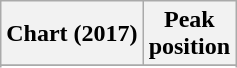<table class="wikitable sortable plainrowheaders" style="text-align:center">
<tr>
<th scope="col">Chart (2017)</th>
<th scope="col">Peak<br>position</th>
</tr>
<tr>
</tr>
<tr>
</tr>
<tr>
</tr>
<tr>
</tr>
<tr>
</tr>
<tr>
</tr>
<tr>
</tr>
<tr>
</tr>
<tr>
</tr>
<tr>
</tr>
<tr>
</tr>
</table>
